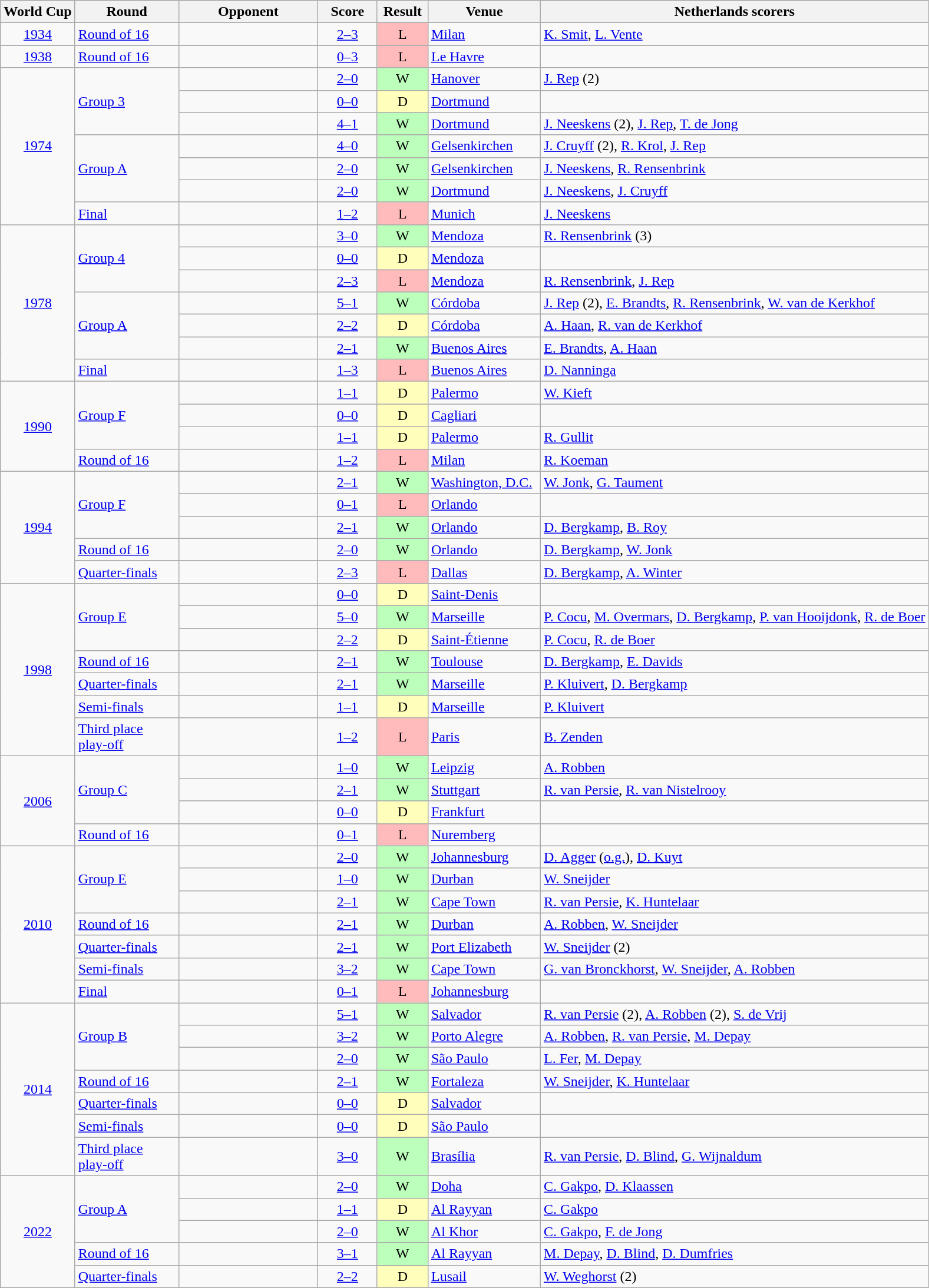<table class="wikitable sortable" style="text-align:left;">
<tr>
<th>World Cup</th>
<th width=110>Round</th>
<th width=150>Opponent</th>
<th width=60>Score</th>
<th width=50>Result</th>
<th width=120>Venue</th>
<th>Netherlands scorers</th>
</tr>
<tr>
<td align=center><a href='#'>1934</a></td>
<td rowspan="1"><a href='#'>Round of 16</a></td>
<td></td>
<td align=center><a href='#'>2–3</a></td>
<td align=center bgcolor="#ffbbbb">L</td>
<td><a href='#'>Milan</a></td>
<td><a href='#'>K. Smit</a>, <a href='#'>L. Vente</a></td>
</tr>
<tr>
<td align=center><a href='#'>1938</a></td>
<td rowspan="1"><a href='#'>Round of 16</a></td>
<td></td>
<td align=center><a href='#'>0–3</a> </td>
<td align=center bgcolor="#ffbbbb">L</td>
<td><a href='#'>Le Havre</a></td>
<td></td>
</tr>
<tr>
<td rowspan="7" align=center><a href='#'>1974</a></td>
<td rowspan="3"><a href='#'>Group 3</a></td>
<td></td>
<td align=center><a href='#'>2–0</a></td>
<td align=center bgcolor="#bbffbb">W</td>
<td><a href='#'>Hanover</a></td>
<td><a href='#'>J. Rep</a> (2)</td>
</tr>
<tr>
<td></td>
<td align=center><a href='#'>0–0</a></td>
<td align=center bgcolor="#ffffbb">D</td>
<td><a href='#'>Dortmund</a></td>
<td></td>
</tr>
<tr>
<td></td>
<td align=center><a href='#'>4–1</a></td>
<td align=center bgcolor="#bbffbb">W</td>
<td><a href='#'>Dortmund</a></td>
<td><a href='#'>J. Neeskens</a> (2), <a href='#'>J. Rep</a>, <a href='#'>T. de Jong</a></td>
</tr>
<tr>
<td rowspan="3"><a href='#'>Group A</a></td>
<td></td>
<td align=center><a href='#'>4–0</a></td>
<td align=center bgcolor="#bbffbb">W</td>
<td><a href='#'>Gelsenkirchen</a></td>
<td><a href='#'>J. Cruyff</a> (2), <a href='#'>R. Krol</a>, <a href='#'>J. Rep</a></td>
</tr>
<tr>
<td></td>
<td align=center><a href='#'>2–0</a></td>
<td align=center bgcolor="#bbffbb">W</td>
<td><a href='#'>Gelsenkirchen</a></td>
<td><a href='#'>J. Neeskens</a>, <a href='#'>R. Rensenbrink</a></td>
</tr>
<tr>
<td></td>
<td align=center><a href='#'>2–0</a></td>
<td align=center bgcolor="#bbffbb">W</td>
<td><a href='#'>Dortmund</a></td>
<td><a href='#'>J. Neeskens</a>, <a href='#'>J. Cruyff</a></td>
</tr>
<tr>
<td><a href='#'>Final</a></td>
<td></td>
<td align=center><a href='#'>1–2</a></td>
<td align=center bgcolor="#ffbbbb">L</td>
<td><a href='#'>Munich</a></td>
<td><a href='#'>J. Neeskens</a></td>
</tr>
<tr>
<td rowspan="7" align=center><a href='#'>1978</a></td>
<td rowspan="3"><a href='#'>Group 4</a></td>
<td></td>
<td align=center><a href='#'>3–0</a></td>
<td align=center bgcolor="#bbffbb">W</td>
<td><a href='#'>Mendoza</a></td>
<td><a href='#'>R. Rensenbrink</a> (3)</td>
</tr>
<tr>
<td></td>
<td align=center><a href='#'>0–0</a></td>
<td align=center bgcolor="#ffffbb">D</td>
<td><a href='#'>Mendoza</a></td>
<td></td>
</tr>
<tr>
<td></td>
<td align=center><a href='#'>2–3</a></td>
<td align=center bgcolor="#ffbbbb">L</td>
<td><a href='#'>Mendoza</a></td>
<td><a href='#'>R. Rensenbrink</a>, <a href='#'>J. Rep</a></td>
</tr>
<tr>
<td rowspan="3"><a href='#'>Group A</a></td>
<td></td>
<td align=center><a href='#'>5–1</a></td>
<td align=center bgcolor="#bbffbb">W</td>
<td><a href='#'>Córdoba</a></td>
<td><a href='#'>J. Rep</a> (2), <a href='#'>E. Brandts</a>, <a href='#'>R. Rensenbrink</a>, <a href='#'>W. van de Kerkhof</a></td>
</tr>
<tr>
<td></td>
<td align=center><a href='#'>2–2</a></td>
<td align=center bgcolor="#ffffbb">D</td>
<td><a href='#'>Córdoba</a></td>
<td><a href='#'>A. Haan</a>, <a href='#'>R. van de Kerkhof</a></td>
</tr>
<tr>
<td></td>
<td align=center><a href='#'>2–1</a></td>
<td align=center bgcolor="#bbffbb">W</td>
<td><a href='#'>Buenos Aires</a></td>
<td><a href='#'>E. Brandts</a>, <a href='#'>A. Haan</a></td>
</tr>
<tr>
<td><a href='#'>Final</a></td>
<td></td>
<td align=center><a href='#'>1–3</a> </td>
<td align=center bgcolor="#ffbbbb">L</td>
<td><a href='#'>Buenos Aires</a></td>
<td><a href='#'>D. Nanninga</a></td>
</tr>
<tr>
<td rowspan="4" align=center><a href='#'>1990</a></td>
<td rowspan="3"><a href='#'>Group F</a></td>
<td></td>
<td align=center><a href='#'>1–1</a></td>
<td align=center bgcolor="#ffffbb">D</td>
<td><a href='#'>Palermo</a></td>
<td><a href='#'>W. Kieft</a></td>
</tr>
<tr>
<td></td>
<td align=center><a href='#'>0–0</a></td>
<td align=center bgcolor="#ffffbb">D</td>
<td><a href='#'>Cagliari</a></td>
<td></td>
</tr>
<tr>
<td></td>
<td align=center><a href='#'>1–1</a></td>
<td align=center bgcolor="#ffffbb">D</td>
<td><a href='#'>Palermo</a></td>
<td><a href='#'>R. Gullit</a></td>
</tr>
<tr>
<td><a href='#'>Round of 16</a></td>
<td></td>
<td align=center><a href='#'>1–2</a></td>
<td align=center bgcolor="#ffbbbb">L</td>
<td><a href='#'>Milan</a></td>
<td><a href='#'>R. Koeman</a></td>
</tr>
<tr>
<td rowspan="5" align=center><a href='#'>1994</a></td>
<td rowspan="3"><a href='#'>Group F</a></td>
<td></td>
<td align=center><a href='#'>2–1</a></td>
<td align=center bgcolor="#bbffbb">W</td>
<td><a href='#'>Washington, D.C.</a></td>
<td><a href='#'>W. Jonk</a>, <a href='#'>G. Taument</a></td>
</tr>
<tr>
<td></td>
<td align=center><a href='#'>0–1</a></td>
<td align=center bgcolor="#ffbbbb">L</td>
<td><a href='#'>Orlando</a></td>
<td></td>
</tr>
<tr>
<td></td>
<td align=center><a href='#'>2–1</a></td>
<td align=center bgcolor="#bbffbb">W</td>
<td><a href='#'>Orlando</a></td>
<td><a href='#'>D. Bergkamp</a>, <a href='#'>B. Roy</a></td>
</tr>
<tr>
<td><a href='#'>Round of 16</a></td>
<td></td>
<td align=center><a href='#'>2–0</a></td>
<td align=center bgcolor="#bbffbb">W</td>
<td><a href='#'>Orlando</a></td>
<td><a href='#'>D. Bergkamp</a>, <a href='#'>W. Jonk</a></td>
</tr>
<tr>
<td><a href='#'>Quarter-finals</a></td>
<td></td>
<td align=center><a href='#'>2–3</a></td>
<td align=center bgcolor="#ffbbbb">L</td>
<td><a href='#'>Dallas</a></td>
<td><a href='#'>D. Bergkamp</a>, <a href='#'>A. Winter</a></td>
</tr>
<tr>
<td rowspan="7" align=center><a href='#'>1998</a></td>
<td rowspan="3"><a href='#'>Group E</a></td>
<td></td>
<td align=center><a href='#'>0–0</a></td>
<td align=center bgcolor="#ffffbb">D</td>
<td><a href='#'>Saint-Denis</a></td>
<td></td>
</tr>
<tr>
<td></td>
<td align=center><a href='#'>5–0</a></td>
<td align=center bgcolor="#bbffbb">W</td>
<td><a href='#'>Marseille</a></td>
<td><a href='#'>P. Cocu</a>, <a href='#'>M. Overmars</a>, <a href='#'>D. Bergkamp</a>, <a href='#'>P. van Hooijdonk</a>, <a href='#'>R. de Boer</a></td>
</tr>
<tr>
<td></td>
<td align=center><a href='#'>2–2</a></td>
<td align=center bgcolor="#ffffbb">D</td>
<td><a href='#'>Saint-Étienne</a></td>
<td><a href='#'>P. Cocu</a>, <a href='#'>R. de Boer</a></td>
</tr>
<tr>
<td><a href='#'>Round of 16</a></td>
<td></td>
<td align=center><a href='#'>2–1</a></td>
<td align=center bgcolor="#bbffbb">W</td>
<td><a href='#'>Toulouse</a></td>
<td><a href='#'>D. Bergkamp</a>, <a href='#'>E. Davids</a></td>
</tr>
<tr>
<td><a href='#'>Quarter-finals</a></td>
<td></td>
<td align=center><a href='#'>2–1</a></td>
<td align=center bgcolor="#bbffbb">W</td>
<td><a href='#'>Marseille</a></td>
<td><a href='#'>P. Kluivert</a>, <a href='#'>D. Bergkamp</a></td>
</tr>
<tr>
<td><a href='#'>Semi-finals</a></td>
<td></td>
<td align=center><a href='#'>1–1</a>  <br> </td>
<td align=center bgcolor="#ffffbb">D</td>
<td><a href='#'>Marseille</a></td>
<td><a href='#'>P. Kluivert</a></td>
</tr>
<tr>
<td><a href='#'>Third place play-off</a></td>
<td></td>
<td align=center><a href='#'>1–2</a></td>
<td align=center bgcolor="#ffbbbb">L</td>
<td><a href='#'>Paris</a></td>
<td><a href='#'>B. Zenden</a></td>
</tr>
<tr>
<td rowspan="4" align=center><a href='#'>2006</a></td>
<td rowspan="3"><a href='#'>Group C</a></td>
<td></td>
<td align=center><a href='#'>1–0</a></td>
<td align=center bgcolor="#bbffbb">W</td>
<td><a href='#'>Leipzig</a></td>
<td><a href='#'>A. Robben</a></td>
</tr>
<tr>
<td></td>
<td align=center><a href='#'>2–1</a></td>
<td align=center bgcolor="#bbffbb">W</td>
<td><a href='#'>Stuttgart</a></td>
<td><a href='#'>R. van Persie</a>, <a href='#'>R. van Nistelrooy</a></td>
</tr>
<tr>
<td></td>
<td align=center><a href='#'>0–0</a></td>
<td align=center bgcolor="#ffffbb">D</td>
<td><a href='#'>Frankfurt</a></td>
<td></td>
</tr>
<tr>
<td><a href='#'>Round of 16</a></td>
<td></td>
<td align=center><a href='#'>0–1</a></td>
<td align=center bgcolor="#ffbbbb">L</td>
<td><a href='#'>Nuremberg</a></td>
<td></td>
</tr>
<tr>
<td rowspan="7" align=center><a href='#'>2010</a></td>
<td rowspan="3"><a href='#'>Group E</a></td>
<td></td>
<td align=center><a href='#'>2–0</a></td>
<td align=center bgcolor="#bbffbb">W</td>
<td><a href='#'>Johannesburg</a></td>
<td><a href='#'>D. Agger</a> (<a href='#'>o.g.</a>), <a href='#'>D. Kuyt</a></td>
</tr>
<tr>
<td></td>
<td align=center><a href='#'>1–0</a></td>
<td align=center bgcolor="#bbffbb">W</td>
<td><a href='#'>Durban</a></td>
<td><a href='#'>W. Sneijder</a></td>
</tr>
<tr>
<td></td>
<td align=center><a href='#'>2–1</a></td>
<td align=center bgcolor="#bbffbb">W</td>
<td><a href='#'>Cape Town</a></td>
<td><a href='#'>R. van Persie</a>, <a href='#'>K. Huntelaar</a></td>
</tr>
<tr>
<td><a href='#'>Round of 16</a></td>
<td></td>
<td align=center><a href='#'>2–1</a></td>
<td align=center bgcolor="#bbffbb">W</td>
<td><a href='#'>Durban</a></td>
<td><a href='#'>A. Robben</a>, <a href='#'>W. Sneijder</a></td>
</tr>
<tr>
<td><a href='#'>Quarter-finals</a></td>
<td></td>
<td align=center><a href='#'>2–1</a></td>
<td align=center bgcolor="#bbffbb">W</td>
<td><a href='#'>Port Elizabeth</a></td>
<td><a href='#'>W. Sneijder</a> (2)</td>
</tr>
<tr>
<td><a href='#'>Semi-finals</a></td>
<td></td>
<td align=center><a href='#'>3–2</a></td>
<td align=center bgcolor="#bbffbb">W</td>
<td><a href='#'>Cape Town</a></td>
<td><a href='#'>G. van Bronckhorst</a>, <a href='#'>W. Sneijder</a>, <a href='#'>A. Robben</a></td>
</tr>
<tr>
<td><a href='#'>Final</a></td>
<td></td>
<td align=center><a href='#'>0–1</a> </td>
<td align=center bgcolor="#ffbbbb">L</td>
<td><a href='#'>Johannesburg</a></td>
<td></td>
</tr>
<tr>
<td rowspan="7" align=center><a href='#'>2014</a></td>
<td rowspan="3"><a href='#'>Group B</a></td>
<td></td>
<td align=center><a href='#'>5–1</a></td>
<td align=center bgcolor="#bbffbb">W</td>
<td><a href='#'>Salvador</a></td>
<td><a href='#'>R. van Persie</a> (2), <a href='#'>A. Robben</a> (2), <a href='#'>S. de Vrij</a></td>
</tr>
<tr>
<td></td>
<td align=center><a href='#'>3–2</a></td>
<td align=center bgcolor="#bbffbb">W</td>
<td><a href='#'>Porto Alegre</a></td>
<td><a href='#'>A. Robben</a>, <a href='#'>R. van Persie</a>, <a href='#'>M. Depay</a></td>
</tr>
<tr>
<td></td>
<td align=center><a href='#'>2–0</a></td>
<td align=center bgcolor="#bbffbb">W</td>
<td><a href='#'>São Paulo</a></td>
<td><a href='#'>L. Fer</a>, <a href='#'>M. Depay</a></td>
</tr>
<tr>
<td><a href='#'>Round of 16</a></td>
<td></td>
<td align=center><a href='#'>2–1</a></td>
<td align=center bgcolor="#bbffbb">W</td>
<td><a href='#'>Fortaleza</a></td>
<td><a href='#'>W. Sneijder</a>, <a href='#'>K. Huntelaar</a></td>
</tr>
<tr>
<td><a href='#'>Quarter-finals</a></td>
<td></td>
<td align=center><a href='#'>0–0</a>  <br> </td>
<td align=center bgcolor="#ffffbb">D</td>
<td><a href='#'>Salvador</a></td>
<td></td>
</tr>
<tr>
<td><a href='#'>Semi-finals</a></td>
<td></td>
<td align=center><a href='#'>0–0</a>  <br> </td>
<td align=center bgcolor="#ffffbb">D</td>
<td><a href='#'>São Paulo</a></td>
<td></td>
</tr>
<tr>
<td><a href='#'>Third place play-off</a></td>
<td></td>
<td align=center><a href='#'>3–0</a></td>
<td align=center bgcolor="#bbffbb">W</td>
<td><a href='#'>Brasília</a></td>
<td><a href='#'>R. van Persie</a>, <a href='#'>D. Blind</a>, <a href='#'>G. Wijnaldum</a></td>
</tr>
<tr>
<td rowspan="5" align=center><a href='#'>2022</a></td>
<td rowspan="3"><a href='#'>Group A</a></td>
<td></td>
<td align=center><a href='#'>2–0</a></td>
<td align=center bgcolor="#bbffbb">W</td>
<td><a href='#'>Doha</a></td>
<td><a href='#'>C. Gakpo</a>, <a href='#'>D. Klaassen</a></td>
</tr>
<tr>
<td></td>
<td align=center><a href='#'>1–1</a></td>
<td align=center bgcolor="#ffffbb">D</td>
<td><a href='#'>Al Rayyan</a></td>
<td><a href='#'>C. Gakpo</a></td>
</tr>
<tr>
<td></td>
<td align=center><a href='#'>2–0</a></td>
<td align=center bgcolor="#bbffbb">W</td>
<td><a href='#'>Al Khor</a></td>
<td><a href='#'>C. Gakpo</a>, <a href='#'>F. de Jong</a></td>
</tr>
<tr>
<td><a href='#'>Round of 16</a></td>
<td></td>
<td align=center><a href='#'>3–1</a></td>
<td align=center bgcolor="#bbffbb">W</td>
<td><a href='#'>Al Rayyan</a></td>
<td><a href='#'>M. Depay</a>, <a href='#'>D. Blind</a>, <a href='#'>D. Dumfries</a></td>
</tr>
<tr>
<td><a href='#'>Quarter-finals</a></td>
<td></td>
<td align=center><a href='#'>2–2</a>  <br> </td>
<td align=center bgcolor="#ffffbb">D</td>
<td><a href='#'>Lusail</a></td>
<td><a href='#'>W. Weghorst</a> (2)</td>
</tr>
</table>
